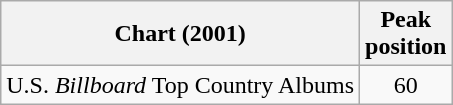<table class="wikitable">
<tr>
<th>Chart (2001)</th>
<th>Peak<br>position</th>
</tr>
<tr>
<td>U.S. <em>Billboard</em> Top Country Albums</td>
<td align="center">60</td>
</tr>
</table>
